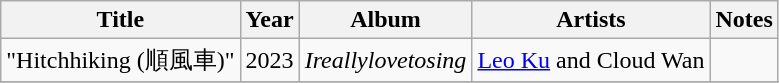<table class="wikitable plainrowheaders" style="text-align:center;">
<tr>
<th>Title</th>
<th>Year</th>
<th>Album</th>
<th>Artists</th>
<th>Notes</th>
</tr>
<tr>
<td>"Hitchhiking (順風車)"</td>
<td>2023</td>
<td><em>Ireallylovetosing</em></td>
<td><a href='#'>Leo Ku</a> and Cloud Wan</td>
<td></td>
</tr>
<tr>
</tr>
</table>
